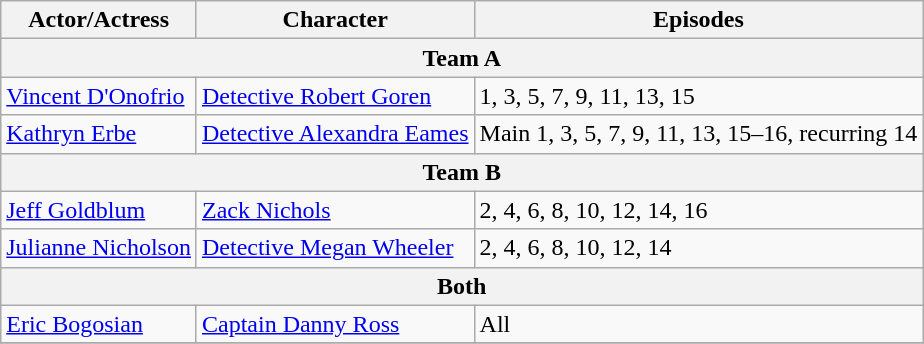<table class="wikitable">
<tr>
<th>Actor/Actress</th>
<th>Character</th>
<th>Episodes</th>
</tr>
<tr>
<th colspan="3">Team A</th>
</tr>
<tr>
<td><a href='#'>Vincent D'Onofrio</a></td>
<td><a href='#'>Detective Robert Goren</a></td>
<td>1, 3, 5, 7, 9, 11, 13, 15</td>
</tr>
<tr>
<td><a href='#'>Kathryn Erbe</a></td>
<td><a href='#'>Detective Alexandra Eames</a></td>
<td>Main 1, 3, 5, 7, 9, 11, 13, 15–16, recurring 14</td>
</tr>
<tr>
<th colspan="3">Team B</th>
</tr>
<tr>
<td><a href='#'>Jeff Goldblum</a></td>
<td><a href='#'>Zack Nichols</a></td>
<td>2, 4, 6, 8, 10, 12, 14, 16</td>
</tr>
<tr>
<td><a href='#'>Julianne Nicholson</a></td>
<td><a href='#'>Detective Megan Wheeler</a></td>
<td>2, 4, 6, 8, 10, 12, 14</td>
</tr>
<tr>
<th colspan="3">Both</th>
</tr>
<tr>
<td><a href='#'>Eric Bogosian</a></td>
<td><a href='#'>Captain Danny Ross</a></td>
<td>All</td>
</tr>
<tr>
</tr>
</table>
